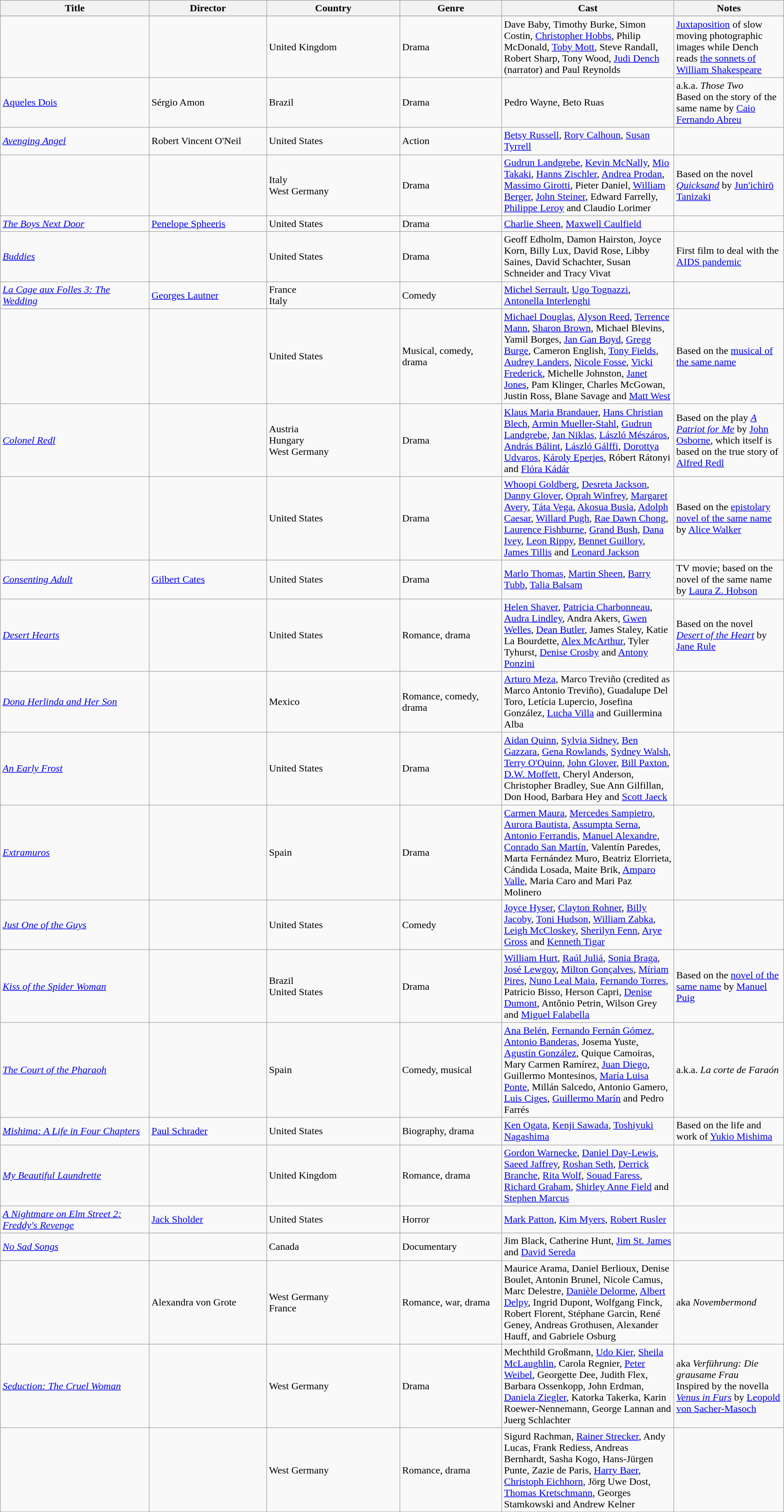<table class="wikitable sortable">
<tr>
<th width="19%">Title</th>
<th width="15%">Director</th>
<th width="17%">Country</th>
<th width="13%">Genre</th>
<th width="22%">Cast</th>
<th width="36%">Notes</th>
</tr>
<tr valign="top">
</tr>
<tr>
<td></td>
<td></td>
<td>United Kingdom</td>
<td>Drama</td>
<td>Dave Baby, Timothy Burke, Simon Costin, <a href='#'>Christopher Hobbs</a>, Philip McDonald, <a href='#'>Toby Mott</a>, Steve Randall, Robert Sharp, Tony Wood, <a href='#'>Judi Dench</a> (narrator) and Paul Reynolds</td>
<td><a href='#'>Juxtaposition</a> of slow moving photographic images while Dench reads <a href='#'>the sonnets of William Shakespeare</a></td>
</tr>
<tr>
<td><a href='#'>Aqueles Dois</a></td>
<td>Sérgio Amon</td>
<td>Brazil</td>
<td>Drama</td>
<td>Pedro Wayne, Beto Ruas</td>
<td>a.k.a. <em>Those Two</em><br>Based on the story of the same name by <a href='#'>Caio Fernando Abreu</a></td>
</tr>
<tr>
<td><em><a href='#'>Avenging Angel</a></em></td>
<td>Robert Vincent O'Neil</td>
<td>United States</td>
<td>Action</td>
<td><a href='#'>Betsy Russell</a>, <a href='#'>Rory Calhoun</a>, <a href='#'>Susan Tyrrell</a></td>
<td></td>
</tr>
<tr>
<td></td>
<td></td>
<td>Italy<br>West Germany</td>
<td>Drama</td>
<td><a href='#'>Gudrun Landgrebe</a>, <a href='#'>Kevin McNally</a>, <a href='#'>Mio Takaki</a>, <a href='#'>Hanns Zischler</a>, <a href='#'>Andrea Prodan</a>, <a href='#'>Massimo Girotti</a>, Pieter Daniel, <a href='#'>William Berger</a>, <a href='#'>John Steiner</a>, Edward Farrelly, <a href='#'>Philippe Leroy</a> and Claudio Lorimer</td>
<td>Based on the novel <em><a href='#'>Quicksand</a></em> by <a href='#'>Jun'ichirō Tanizaki</a></td>
</tr>
<tr>
<td><em><a href='#'>The Boys Next Door</a></em></td>
<td><a href='#'>Penelope Spheeris</a></td>
<td>United States</td>
<td>Drama</td>
<td><a href='#'>Charlie Sheen</a>, <a href='#'>Maxwell Caulfield</a></td>
<td></td>
</tr>
<tr>
<td><em><a href='#'>Buddies</a></em></td>
<td></td>
<td>United States</td>
<td>Drama</td>
<td>Geoff Edholm, Damon Hairston, Joyce Korn, Billy Lux, David Rose, Libby Saines, David Schachter, Susan Schneider and Tracy Vivat</td>
<td>First film to deal with the <a href='#'>AIDS pandemic</a></td>
</tr>
<tr>
<td><em><a href='#'>La Cage aux Folles 3: The Wedding</a></em></td>
<td><a href='#'>Georges Lautner</a></td>
<td>France<br>Italy</td>
<td>Comedy</td>
<td><a href='#'>Michel Serrault</a>, <a href='#'>Ugo Tognazzi</a>, <a href='#'>Antonella Interlenghi</a></td>
<td></td>
</tr>
<tr>
<td></td>
<td></td>
<td>United States</td>
<td>Musical, comedy, drama</td>
<td><a href='#'>Michael Douglas</a>, <a href='#'>Alyson Reed</a>, <a href='#'>Terrence Mann</a>, <a href='#'>Sharon Brown</a>, Michael Blevins, Yamil Borges, <a href='#'>Jan Gan Boyd</a>, <a href='#'>Gregg Burge</a>, Cameron English, <a href='#'>Tony Fields</a>, <a href='#'>Audrey Landers</a>, <a href='#'>Nicole Fosse</a>, <a href='#'>Vicki Frederick</a>, Michelle Johnston, <a href='#'>Janet Jones</a>, Pam Klinger, Charles McGowan, Justin Ross, Blane Savage and <a href='#'>Matt West</a></td>
<td>Based on the <a href='#'>musical of the same name</a></td>
</tr>
<tr>
<td><em><a href='#'>Colonel Redl</a></em></td>
<td></td>
<td>Austria<br>Hungary<br>West Germany</td>
<td>Drama</td>
<td><a href='#'>Klaus Maria Brandauer</a>, <a href='#'>Hans Christian Blech</a>, <a href='#'>Armin Mueller-Stahl</a>, <a href='#'>Gudrun Landgrebe</a>, <a href='#'>Jan Niklas</a>, <a href='#'>László Mészáros</a>, <a href='#'>András Bálint</a>, <a href='#'>László Gálffi</a>, <a href='#'>Dorottya Udvaros</a>, <a href='#'>Károly Eperjes</a>, Róbert Rátonyi and <a href='#'>Flóra Kádár</a></td>
<td>Based on the play <em><a href='#'>A Patriot for Me</a></em> by <a href='#'>John Osborne</a>, which itself is based on the true story of <a href='#'>Alfred Redl</a></td>
</tr>
<tr>
<td></td>
<td></td>
<td>United States</td>
<td>Drama</td>
<td><a href='#'>Whoopi Goldberg</a>,  <a href='#'>Desreta Jackson</a>, <a href='#'>Danny Glover</a>, <a href='#'>Oprah Winfrey</a>, <a href='#'>Margaret Avery</a>, <a href='#'>Táta Vega</a>, <a href='#'>Akosua Busia</a>, <a href='#'>Adolph Caesar</a>, <a href='#'>Willard Pugh</a>, <a href='#'>Rae Dawn Chong</a>, <a href='#'>Laurence Fishburne</a>, <a href='#'>Grand Bush</a>, <a href='#'>Dana Ivey</a>, <a href='#'>Leon Rippy</a>, <a href='#'>Bennet Guillory</a>, <a href='#'>James Tillis</a> and <a href='#'>Leonard Jackson</a></td>
<td>Based on the <a href='#'>epistolary novel of the same name</a> by <a href='#'>Alice Walker</a></td>
</tr>
<tr>
<td><em><a href='#'>Consenting Adult</a></em></td>
<td><a href='#'>Gilbert Cates</a></td>
<td>United States</td>
<td>Drama</td>
<td><a href='#'>Marlo Thomas</a>, <a href='#'>Martin Sheen</a>, <a href='#'>Barry Tubb</a>, <a href='#'>Talia Balsam</a></td>
<td>TV movie; based on the novel of the same name by <a href='#'>Laura Z. Hobson</a></td>
</tr>
<tr>
<td><em><a href='#'>Desert Hearts</a></em></td>
<td></td>
<td>United States</td>
<td>Romance, drama</td>
<td><a href='#'>Helen Shaver</a>, <a href='#'>Patricia Charbonneau</a>, <a href='#'>Audra Lindley</a>, Andra Akers, <a href='#'>Gwen Welles</a>, <a href='#'>Dean Butler</a>, James Staley, Katie La Bourdette, <a href='#'>Alex McArthur</a>, Tyler Tyhurst, <a href='#'>Denise Crosby</a> and <a href='#'>Antony Ponzini</a></td>
<td>Based on the novel <em><a href='#'>Desert of the Heart</a></em> by <a href='#'>Jane Rule</a></td>
</tr>
<tr>
<td><em><a href='#'>Dona Herlinda and Her Son</a></em></td>
<td></td>
<td>Mexico</td>
<td>Romance, comedy, drama</td>
<td><a href='#'>Arturo Meza</a>, Marco Treviño (credited as Marco Antonio Treviño), Guadalupe Del Toro, Letícia Lupercio, Josefina González, <a href='#'>Lucha Villa</a> and Guillermina Alba</td>
<td></td>
</tr>
<tr>
<td><em><a href='#'>An Early Frost</a></em></td>
<td></td>
<td>United States</td>
<td>Drama</td>
<td><a href='#'>Aidan Quinn</a>, <a href='#'>Sylvia Sidney</a>, <a href='#'>Ben Gazzara</a>, <a href='#'>Gena Rowlands</a>, <a href='#'>Sydney Walsh</a>, <a href='#'>Terry O'Quinn</a>, <a href='#'>John Glover</a>, <a href='#'>Bill Paxton</a>, <a href='#'>D.W. Moffett</a>, Cheryl Anderson, Christopher Bradley,  Sue Ann Gilfillan,  Don Hood, Barbara Hey and <a href='#'>Scott Jaeck</a></td>
<td></td>
</tr>
<tr>
<td><em><a href='#'>Extramuros</a></em></td>
<td></td>
<td>Spain</td>
<td>Drama</td>
<td><a href='#'>Carmen Maura</a>, <a href='#'>Mercedes Sampietro</a>, <a href='#'>Aurora Bautista</a>, <a href='#'>Assumpta Serna</a>, <a href='#'>Antonio Ferrandis</a>, <a href='#'>Manuel Alexandre</a>, <a href='#'>Conrado San Martín</a>, Valentín Paredes, Marta Fernández Muro, Beatriz Elorrieta, Cándida Losada, Maite Brik, <a href='#'>Amparo Valle</a>, Maria Caro and Mari Paz Molinero</td>
<td></td>
</tr>
<tr>
<td><em><a href='#'>Just One of the Guys</a></em></td>
<td></td>
<td>United States</td>
<td>Comedy</td>
<td><a href='#'>Joyce Hyser</a>, <a href='#'>Clayton Rohner</a>, <a href='#'>Billy Jacoby</a>, <a href='#'>Toni Hudson</a>, <a href='#'>William Zabka</a>, <a href='#'>Leigh McCloskey</a>, <a href='#'>Sherilyn Fenn</a>, <a href='#'>Arye Gross</a> and <a href='#'>Kenneth Tigar</a></td>
<td></td>
</tr>
<tr>
<td><em><a href='#'>Kiss of the Spider Woman</a></em></td>
<td></td>
<td>Brazil<br>United States</td>
<td>Drama</td>
<td><a href='#'>William Hurt</a>, <a href='#'>Raúl Juliá</a>, <a href='#'>Sonia Braga</a>, <a href='#'>José Lewgoy</a>, <a href='#'>Milton Gonçalves</a>, <a href='#'>Míriam Pires</a>, <a href='#'>Nuno Leal Maia</a>, <a href='#'>Fernando Torres</a>, Patricio Bisso, Herson Capri, <a href='#'>Denise Dumont</a>, Antônio Petrin, Wilson Grey and <a href='#'>Miguel Falabella</a></td>
<td>Based on the <a href='#'>novel of the same name</a> by <a href='#'>Manuel Puig</a></td>
</tr>
<tr>
<td><em><a href='#'>The Court of the Pharaoh</a></em></td>
<td></td>
<td>Spain</td>
<td>Comedy, musical</td>
<td><a href='#'>Ana Belén</a>, <a href='#'>Fernando Fernán Gómez</a>, <a href='#'>Antonio Banderas</a>, Josema Yuste, <a href='#'>Agustín González</a>, Quique Camoiras, Mary Carmen Ramírez, <a href='#'>Juan Diego</a>, Guillermo Montesinos, <a href='#'>María Luisa Ponte</a>, Millán Salcedo, Antonio Gamero, <a href='#'>Luis Ciges</a>, <a href='#'>Guillermo Marín</a> and Pedro Farrés</td>
<td>a.k.a. <em>La corte de Faraón</em></td>
</tr>
<tr>
<td><em><a href='#'>Mishima: A Life in Four Chapters</a></em></td>
<td><a href='#'>Paul Schrader</a></td>
<td>United States</td>
<td>Biography, drama</td>
<td><a href='#'>Ken Ogata</a>, <a href='#'>Kenji Sawada</a>, <a href='#'>Toshiyuki Nagashima</a></td>
<td>Based on the life and work of <a href='#'>Yukio Mishima</a></td>
</tr>
<tr>
<td><em><a href='#'>My Beautiful Laundrette</a></em></td>
<td></td>
<td>United Kingdom</td>
<td>Romance, drama</td>
<td><a href='#'>Gordon Warnecke</a>, <a href='#'>Daniel Day-Lewis</a>, <a href='#'>Saeed Jaffrey</a>, <a href='#'>Roshan Seth</a>, <a href='#'>Derrick Branche</a>, <a href='#'>Rita Wolf</a>, <a href='#'>Souad Faress</a>, <a href='#'>Richard Graham</a>, <a href='#'>Shirley Anne Field</a> and <a href='#'>Stephen Marcus</a></td>
<td></td>
</tr>
<tr>
<td><em><a href='#'>A Nightmare on Elm Street 2: Freddy's Revenge</a></em></td>
<td><a href='#'>Jack Sholder</a></td>
<td>United States</td>
<td>Horror</td>
<td><a href='#'>Mark Patton</a>, <a href='#'>Kim Myers</a>, <a href='#'>Robert Rusler</a></td>
<td></td>
</tr>
<tr>
<td><em><a href='#'>No Sad Songs</a></em></td>
<td></td>
<td>Canada</td>
<td>Documentary</td>
<td>Jim Black, Catherine Hunt, <a href='#'>Jim St. James</a> and <a href='#'>David Sereda</a></td>
<td></td>
</tr>
<tr>
<td><em></em></td>
<td Sortname>Alexandra von Grote</td>
<td>West Germany<br>France</td>
<td>Romance, war, drama</td>
<td>Maurice Arama, Daniel Berlioux, Denise Boulet, Antonin Brunel, Nicole Camus, Marc Delestre, <a href='#'>Danièle Delorme</a>, <a href='#'>Albert Delpy</a>, Ingrid Dupont, Wolfgang Finck, Robert Florent, Stéphane Garcin, René Geney, Andreas Grothusen, Alexander Hauff,  and Gabriele Osburg</td>
<td>aka <em>Novembermond</em></td>
</tr>
<tr>
<td><em><a href='#'>Seduction: The Cruel Woman</a></em></td>
<td></td>
<td>West Germany</td>
<td>Drama</td>
<td>Mechthild Großmann, <a href='#'>Udo Kier</a>, <a href='#'>Sheila McLaughlin</a>, Carola Regnier, <a href='#'>Peter Weibel</a>, Georgette Dee, Judith Flex, Barbara Ossenkopp, John Erdman, <a href='#'>Daniela Ziegler</a>, Katorka Takerka, Karin Roewer-Nennemann, George Lannan and Juerg Schlachter</td>
<td>aka <em>Verführung: Die grausame Frau</em><br>Inspired by the novella <em><a href='#'>Venus in Furs</a></em> by <a href='#'>Leopold von Sacher-Masoch</a></td>
</tr>
<tr>
<td></td>
<td></td>
<td>West Germany</td>
<td>Romance, drama</td>
<td>Sigurd Rachman, <a href='#'>Rainer Strecker</a>, Andy Lucas, Frank Rediess, Andreas Bernhardt, Sasha Kogo, Hans-Jürgen Punte, Zazie de Paris, <a href='#'>Harry Baer</a>, <a href='#'>Christoph Eichhorn</a>, Jörg Uwe Dost, <a href='#'>Thomas Kretschmann</a>, Georges Stamkowski and Andrew Kelner</td>
<td></td>
</tr>
</table>
